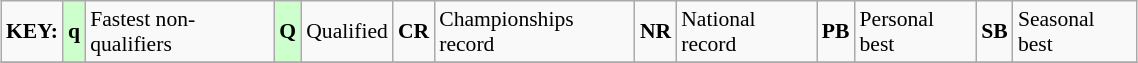<table class="wikitable" style="margin:0.5em auto; font-size:90%;position:relative;" width=60%>
<tr>
<td><strong>KEY:</strong></td>
<td bgcolor=ccffcc align=center><strong>q</strong></td>
<td>Fastest non-qualifiers</td>
<td bgcolor=ccffcc align=center><strong>Q</strong></td>
<td>Qualified</td>
<td align=center><strong>CR</strong></td>
<td>Championships record</td>
<td align=center><strong>NR</strong></td>
<td>National record</td>
<td align=center><strong>PB</strong></td>
<td>Personal best</td>
<td align=center><strong>SB</strong></td>
<td>Seasonal best</td>
</tr>
<tr>
</tr>
</table>
